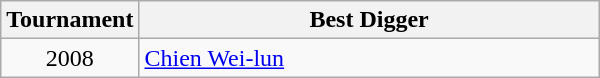<table class="wikitable" style="width: 400px;">
<tr>
<th style="width: 20%;">Tournament</th>
<th style="width: 80%;">Best Digger</th>
</tr>
<tr>
<td align=center>2008</td>
<td> <a href='#'>Chien Wei-lun</a></td>
</tr>
</table>
